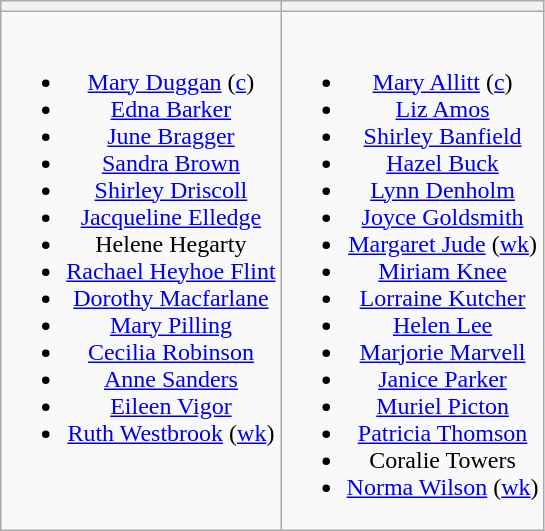<table class="wikitable" style="text-align:center">
<tr>
<th></th>
<th></th>
</tr>
<tr style="vertical-align:top">
<td><br><ul><li><a href='#'>Mary Duggan</a> (<a href='#'>c</a>)</li><li><a href='#'>Edna Barker</a></li><li><a href='#'>June Bragger</a></li><li><a href='#'>Sandra Brown</a></li><li><a href='#'>Shirley Driscoll</a></li><li><a href='#'>Jacqueline Elledge</a></li><li>Helene Hegarty</li><li><a href='#'>Rachael Heyhoe Flint</a></li><li><a href='#'>Dorothy Macfarlane</a></li><li><a href='#'>Mary Pilling</a></li><li><a href='#'>Cecilia Robinson</a></li><li><a href='#'>Anne Sanders</a></li><li><a href='#'>Eileen Vigor</a></li><li><a href='#'>Ruth Westbrook</a> (<a href='#'>wk</a>)</li></ul></td>
<td><br><ul><li><a href='#'>Mary Allitt</a> (<a href='#'>c</a>)</li><li><a href='#'>Liz Amos</a></li><li><a href='#'>Shirley Banfield</a></li><li><a href='#'>Hazel Buck</a></li><li><a href='#'>Lynn Denholm</a></li><li><a href='#'>Joyce Goldsmith</a></li><li><a href='#'>Margaret Jude</a> (<a href='#'>wk</a>)</li><li><a href='#'>Miriam Knee</a></li><li><a href='#'>Lorraine Kutcher</a></li><li><a href='#'>Helen Lee</a></li><li><a href='#'>Marjorie Marvell</a></li><li><a href='#'>Janice Parker</a></li><li><a href='#'>Muriel Picton</a></li><li><a href='#'>Patricia Thomson</a></li><li>Coralie Towers</li><li><a href='#'>Norma Wilson</a> (<a href='#'>wk</a>)</li></ul></td>
</tr>
</table>
